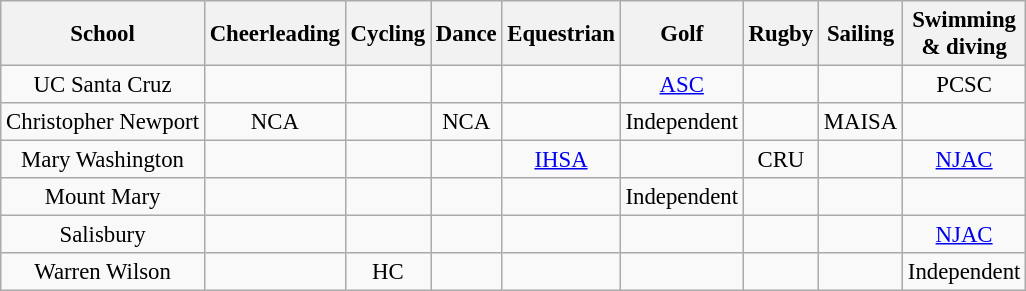<table class="wikitable" style="text-align:center; font-size:95%">
<tr>
<th>School</th>
<th>Cheerleading</th>
<th>Cycling</th>
<th>Dance</th>
<th>Equestrian</th>
<th>Golf</th>
<th>Rugby</th>
<th>Sailing</th>
<th>Swimming<br>& diving</th>
</tr>
<tr>
<td>UC Santa Cruz</td>
<td></td>
<td></td>
<td></td>
<td></td>
<td><a href='#'>ASC</a></td>
<td></td>
<td></td>
<td>PCSC</td>
</tr>
<tr>
<td>Christopher Newport</td>
<td>NCA</td>
<td></td>
<td>NCA</td>
<td></td>
<td>Independent</td>
<td></td>
<td>MAISA</td>
<td></td>
</tr>
<tr>
<td>Mary Washington</td>
<td></td>
<td></td>
<td></td>
<td><a href='#'>IHSA</a></td>
<td></td>
<td>CRU</td>
<td></td>
<td><a href='#'>NJAC</a></td>
</tr>
<tr>
<td>Mount Mary</td>
<td></td>
<td></td>
<td></td>
<td></td>
<td>Independent</td>
<td></td>
<td></td>
<td></td>
</tr>
<tr>
<td>Salisbury</td>
<td></td>
<td></td>
<td></td>
<td></td>
<td></td>
<td></td>
<td></td>
<td><a href='#'>NJAC</a></td>
</tr>
<tr>
<td>Warren Wilson</td>
<td></td>
<td>HC</td>
<td></td>
<td></td>
<td></td>
<td></td>
<td></td>
<td>Independent</td>
</tr>
</table>
